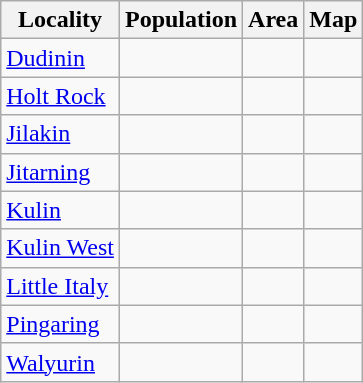<table class="wikitable sortable">
<tr>
<th>Locality</th>
<th data-sort-type=number>Population</th>
<th data-sort-type=number>Area</th>
<th>Map</th>
</tr>
<tr>
<td><a href='#'>Dudinin</a></td>
<td></td>
<td></td>
<td></td>
</tr>
<tr>
<td><a href='#'>Holt Rock</a></td>
<td></td>
<td></td>
<td></td>
</tr>
<tr>
<td><a href='#'>Jilakin</a></td>
<td></td>
<td></td>
<td></td>
</tr>
<tr>
<td><a href='#'>Jitarning</a></td>
<td></td>
<td></td>
<td></td>
</tr>
<tr>
<td><a href='#'>Kulin</a></td>
<td></td>
<td></td>
<td></td>
</tr>
<tr>
<td><a href='#'>Kulin West</a></td>
<td></td>
<td></td>
<td></td>
</tr>
<tr>
<td><a href='#'>Little Italy</a></td>
<td></td>
<td></td>
<td></td>
</tr>
<tr>
<td><a href='#'>Pingaring</a></td>
<td></td>
<td></td>
<td></td>
</tr>
<tr>
<td><a href='#'>Walyurin</a></td>
<td></td>
<td></td>
<td></td>
</tr>
</table>
